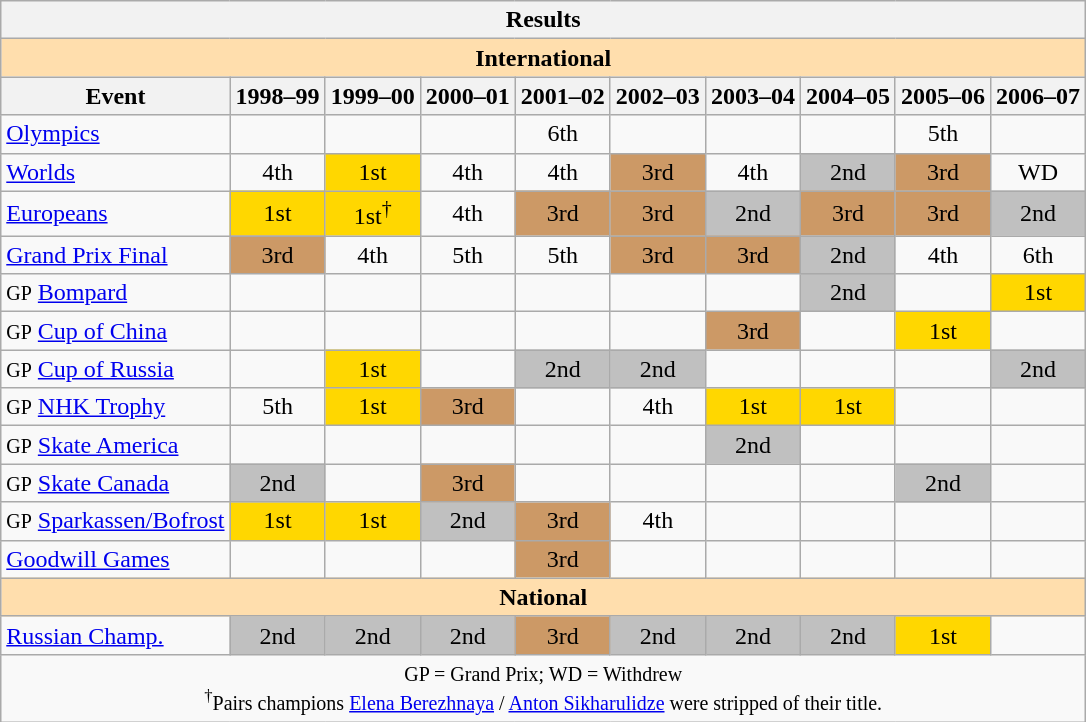<table class="wikitable" style="text-align:center">
<tr>
<th colspan=10 align=center><strong>Results</strong></th>
</tr>
<tr>
<th style="background-color: #ffdead; " colspan=10 align=center><strong>International</strong></th>
</tr>
<tr>
<th>Event</th>
<th>1998–99</th>
<th>1999–00</th>
<th>2000–01</th>
<th>2001–02</th>
<th>2002–03</th>
<th>2003–04</th>
<th>2004–05</th>
<th>2005–06</th>
<th>2006–07</th>
</tr>
<tr>
<td align=left><a href='#'>Olympics</a></td>
<td></td>
<td></td>
<td></td>
<td>6th</td>
<td></td>
<td></td>
<td></td>
<td>5th</td>
<td></td>
</tr>
<tr>
<td align=left><a href='#'>Worlds</a></td>
<td>4th</td>
<td bgcolor=gold>1st</td>
<td>4th</td>
<td>4th</td>
<td bgcolor=cc9966>3rd</td>
<td>4th</td>
<td bgcolor=silver>2nd</td>
<td bgcolor=cc9966>3rd</td>
<td>WD</td>
</tr>
<tr>
<td align=left><a href='#'>Europeans</a></td>
<td bgcolor=gold>1st</td>
<td bgcolor=gold>1st<sup>†</sup></td>
<td>4th</td>
<td bgcolor=cc9966>3rd</td>
<td bgcolor=cc9966>3rd</td>
<td bgcolor=silver>2nd</td>
<td bgcolor=cc9966>3rd</td>
<td bgcolor=cc9966>3rd</td>
<td bgcolor=silver>2nd</td>
</tr>
<tr>
<td align=left><a href='#'>Grand Prix Final</a></td>
<td bgcolor=cc9966>3rd</td>
<td>4th</td>
<td>5th</td>
<td>5th</td>
<td bgcolor=cc9966>3rd</td>
<td bgcolor=cc9966>3rd</td>
<td bgcolor=silver>2nd</td>
<td>4th</td>
<td>6th</td>
</tr>
<tr>
<td align=left><small>GP</small> <a href='#'>Bompard</a></td>
<td></td>
<td></td>
<td></td>
<td></td>
<td></td>
<td></td>
<td bgcolor=silver>2nd</td>
<td></td>
<td bgcolor=gold>1st</td>
</tr>
<tr>
<td align=left><small>GP</small> <a href='#'>Cup of China</a></td>
<td></td>
<td></td>
<td></td>
<td></td>
<td></td>
<td bgcolor=cc9966>3rd</td>
<td></td>
<td bgcolor=gold>1st</td>
<td></td>
</tr>
<tr>
<td align=left><small>GP</small> <a href='#'>Cup of Russia</a></td>
<td></td>
<td bgcolor=gold>1st</td>
<td></td>
<td bgcolor=silver>2nd</td>
<td bgcolor=silver>2nd</td>
<td></td>
<td></td>
<td></td>
<td bgcolor=silver>2nd</td>
</tr>
<tr>
<td align=left><small>GP</small> <a href='#'>NHK Trophy</a></td>
<td>5th</td>
<td bgcolor=gold>1st</td>
<td bgcolor=cc9966>3rd</td>
<td></td>
<td>4th</td>
<td bgcolor=gold>1st</td>
<td bgcolor=gold>1st</td>
<td></td>
<td></td>
</tr>
<tr>
<td align=left><small>GP</small> <a href='#'>Skate America</a></td>
<td></td>
<td></td>
<td></td>
<td></td>
<td></td>
<td bgcolor=silver>2nd</td>
<td></td>
<td></td>
<td></td>
</tr>
<tr>
<td align=left><small>GP</small> <a href='#'>Skate Canada</a></td>
<td bgcolor=silver>2nd</td>
<td></td>
<td bgcolor=cc9966>3rd</td>
<td></td>
<td></td>
<td></td>
<td></td>
<td bgcolor=silver>2nd</td>
<td></td>
</tr>
<tr>
<td align=left><small>GP</small> <a href='#'>Sparkassen/Bofrost</a></td>
<td bgcolor=gold>1st</td>
<td bgcolor=gold>1st</td>
<td bgcolor=silver>2nd</td>
<td bgcolor=cc9966>3rd</td>
<td>4th</td>
<td></td>
<td></td>
<td></td>
<td></td>
</tr>
<tr>
<td align=left><a href='#'>Goodwill Games</a></td>
<td></td>
<td></td>
<td></td>
<td bgcolor=cc9966>3rd</td>
<td></td>
<td></td>
<td></td>
<td></td>
<td></td>
</tr>
<tr>
<th style="background-color: #ffdead; " colspan=10 align=center><strong>National</strong></th>
</tr>
<tr>
<td align=left><a href='#'>Russian Champ.</a></td>
<td bgcolor=silver>2nd</td>
<td bgcolor=silver>2nd</td>
<td bgcolor=silver>2nd</td>
<td bgcolor=cc9966>3rd</td>
<td bgcolor=silver>2nd</td>
<td bgcolor=silver>2nd</td>
<td bgcolor=silver>2nd</td>
<td bgcolor=gold>1st</td>
<td></td>
</tr>
<tr>
<td colspan=10 align=center><small> GP = Grand Prix; WD = Withdrew <br> <sup>†</sup>Pairs champions <a href='#'>Elena Berezhnaya</a> / <a href='#'>Anton Sikharulidze</a> were stripped of their title. </small></td>
</tr>
</table>
